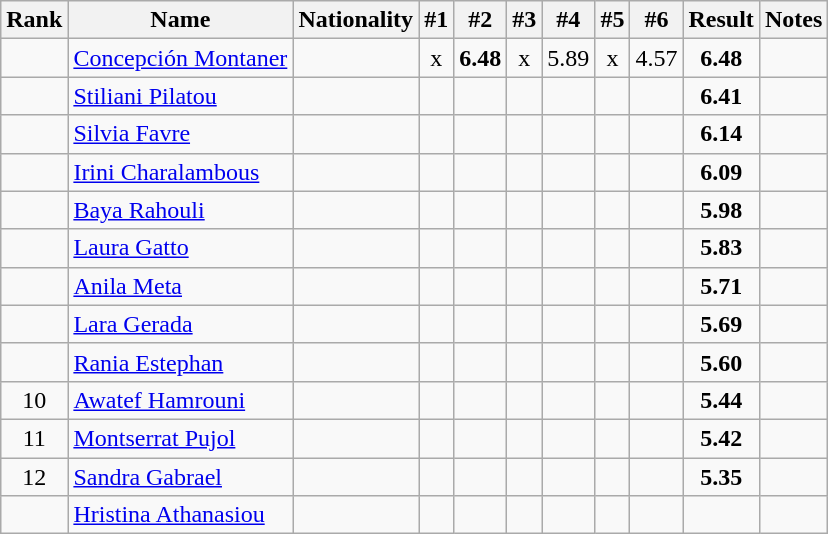<table class="wikitable sortable" style="text-align:center">
<tr>
<th>Rank</th>
<th>Name</th>
<th>Nationality</th>
<th>#1</th>
<th>#2</th>
<th>#3</th>
<th>#4</th>
<th>#5</th>
<th>#6</th>
<th>Result</th>
<th>Notes</th>
</tr>
<tr>
<td></td>
<td align=left><a href='#'>Concepción Montaner</a></td>
<td align=left></td>
<td>x</td>
<td><strong>6.48</strong></td>
<td>x</td>
<td>5.89</td>
<td>x</td>
<td>4.57</td>
<td><strong>6.48</strong></td>
<td></td>
</tr>
<tr>
<td></td>
<td align=left><a href='#'>Stiliani Pilatou</a></td>
<td align=left></td>
<td></td>
<td></td>
<td></td>
<td></td>
<td></td>
<td></td>
<td><strong>6.41</strong></td>
<td></td>
</tr>
<tr>
<td></td>
<td align=left><a href='#'>Silvia Favre</a></td>
<td align=left></td>
<td></td>
<td></td>
<td></td>
<td></td>
<td></td>
<td></td>
<td><strong>6.14</strong></td>
<td></td>
</tr>
<tr>
<td></td>
<td align=left><a href='#'>Irini Charalambous</a></td>
<td align=left></td>
<td></td>
<td></td>
<td></td>
<td></td>
<td></td>
<td></td>
<td><strong>6.09</strong></td>
<td></td>
</tr>
<tr>
<td></td>
<td align=left><a href='#'>Baya Rahouli</a></td>
<td align=left></td>
<td></td>
<td></td>
<td></td>
<td></td>
<td></td>
<td></td>
<td><strong>5.98</strong></td>
<td></td>
</tr>
<tr>
<td></td>
<td align=left><a href='#'>Laura Gatto</a></td>
<td align=left></td>
<td></td>
<td></td>
<td></td>
<td></td>
<td></td>
<td></td>
<td><strong>5.83</strong></td>
<td></td>
</tr>
<tr>
<td></td>
<td align=left><a href='#'>Anila Meta</a></td>
<td align=left></td>
<td></td>
<td></td>
<td></td>
<td></td>
<td></td>
<td></td>
<td><strong>5.71</strong></td>
<td></td>
</tr>
<tr>
<td></td>
<td align=left><a href='#'>Lara Gerada</a></td>
<td align=left></td>
<td></td>
<td></td>
<td></td>
<td></td>
<td></td>
<td></td>
<td><strong>5.69</strong></td>
<td></td>
</tr>
<tr>
<td></td>
<td align=left><a href='#'>Rania Estephan</a></td>
<td align=left></td>
<td></td>
<td></td>
<td></td>
<td></td>
<td></td>
<td></td>
<td><strong>5.60</strong></td>
<td></td>
</tr>
<tr>
<td>10</td>
<td align=left><a href='#'>Awatef Hamrouni</a></td>
<td align=left></td>
<td></td>
<td></td>
<td></td>
<td></td>
<td></td>
<td></td>
<td><strong>5.44</strong></td>
<td></td>
</tr>
<tr>
<td>11</td>
<td align=left><a href='#'>Montserrat Pujol</a></td>
<td align=left></td>
<td></td>
<td></td>
<td></td>
<td></td>
<td></td>
<td></td>
<td><strong>5.42</strong></td>
<td></td>
</tr>
<tr>
<td>12</td>
<td align=left><a href='#'>Sandra Gabrael</a></td>
<td align=left></td>
<td></td>
<td></td>
<td></td>
<td></td>
<td></td>
<td></td>
<td><strong>5.35</strong></td>
<td></td>
</tr>
<tr>
<td></td>
<td align=left><a href='#'>Hristina Athanasiou</a></td>
<td align=left></td>
<td></td>
<td></td>
<td></td>
<td></td>
<td></td>
<td></td>
<td><strong></strong></td>
<td></td>
</tr>
</table>
